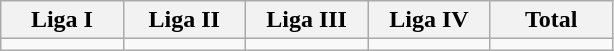<table class="wikitable">
<tr>
<th width="15%">Liga I</th>
<th width="15%">Liga II</th>
<th width="15%">Liga III</th>
<th width="15%">Liga IV</th>
<th width="15%">Total</th>
</tr>
<tr>
<td></td>
<td></td>
<td></td>
<td></td>
<td></td>
</tr>
</table>
